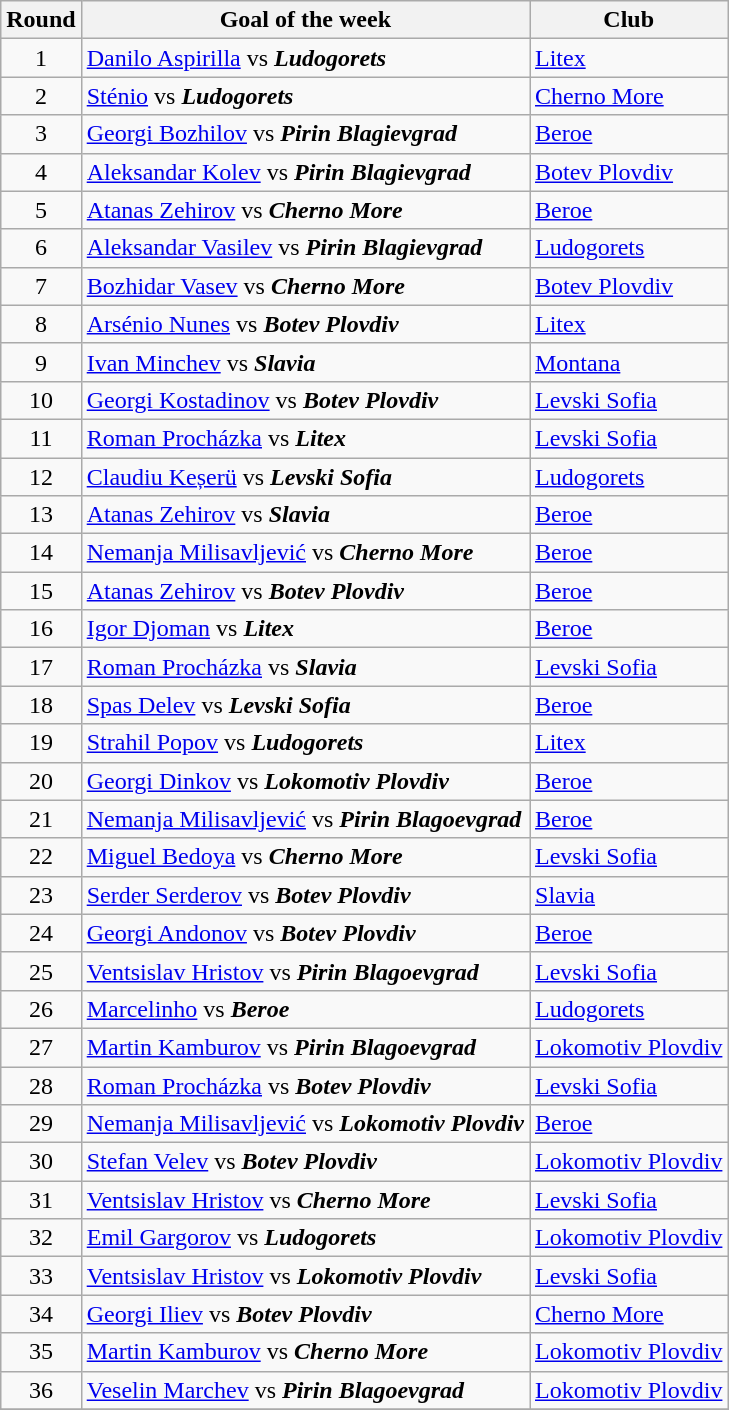<table class="wikitable" style="text-align:center">
<tr>
<th>Round</th>
<th>Goal of the week</th>
<th>Club</th>
</tr>
<tr>
<td>1</td>
<td align="left"> <a href='#'>Danilo Aspirilla</a> vs <strong><em>Ludogorets</em></strong> </td>
<td align="left"><a href='#'>Litex</a></td>
</tr>
<tr>
<td>2</td>
<td align="left"> <a href='#'>Sténio</a> vs <strong><em>Ludogorets</em></strong> </td>
<td align="left"><a href='#'>Cherno More</a></td>
</tr>
<tr>
<td>3</td>
<td align="left"> <a href='#'>Georgi Bozhilov</a> vs <strong><em>Pirin Blagievgrad</em></strong> </td>
<td align="left"><a href='#'>Beroe</a></td>
</tr>
<tr>
<td>4</td>
<td align="left"> <a href='#'>Aleksandar Kolev</a> vs <strong><em>Pirin Blagievgrad</em></strong> </td>
<td align="left"><a href='#'>Botev Plovdiv</a></td>
</tr>
<tr>
<td>5</td>
<td align="left"> <a href='#'>Atanas Zehirov</a> vs <strong><em>Cherno More</em></strong> </td>
<td align="left"><a href='#'>Beroe</a></td>
</tr>
<tr>
<td>6</td>
<td align="left"> <a href='#'>Aleksandar Vasilev</a> vs <strong><em>Pirin Blagievgrad</em></strong> </td>
<td align="left"><a href='#'>Ludogorets</a></td>
</tr>
<tr>
<td>7</td>
<td align="left"> <a href='#'>Bozhidar Vasev</a> vs <strong><em>Cherno More</em></strong> </td>
<td align="left"><a href='#'>Botev Plovdiv</a></td>
</tr>
<tr>
<td>8</td>
<td align="left"> <a href='#'>Arsénio Nunes</a> vs <strong><em>Botev Plovdiv</em></strong>  </td>
<td align="left"><a href='#'>Litex</a></td>
</tr>
<tr>
<td>9</td>
<td align="left"> <a href='#'>Ivan Minchev</a> vs <strong><em>Slavia</em></strong> </td>
<td align="left"><a href='#'>Montana</a></td>
</tr>
<tr>
<td>10</td>
<td align="left"> <a href='#'>Georgi Kostadinov</a> vs <strong><em>Botev Plovdiv</em></strong> </td>
<td align="left"><a href='#'>Levski Sofia</a></td>
</tr>
<tr>
<td>11</td>
<td align="left"> <a href='#'>Roman Procházka</a> vs <strong><em>Litex</em></strong> </td>
<td align="left"><a href='#'>Levski Sofia</a></td>
</tr>
<tr>
<td>12</td>
<td align="left"> <a href='#'>Claudiu Keșerü</a> vs <strong><em>Levski Sofia</em></strong> </td>
<td align="left"><a href='#'>Ludogorets</a></td>
</tr>
<tr>
<td>13</td>
<td align="left"> <a href='#'>Atanas Zehirov</a> vs <strong><em>Slavia</em></strong> </td>
<td align="left"><a href='#'>Beroe</a></td>
</tr>
<tr>
<td>14</td>
<td align="left"> <a href='#'>Nemanja Milisavljević</a> vs <strong><em>Cherno More</em></strong> </td>
<td align="left"><a href='#'>Beroe</a></td>
</tr>
<tr>
<td>15</td>
<td align="left"> <a href='#'>Atanas Zehirov</a> vs <strong><em>Botev Plovdiv</em></strong> </td>
<td align="left"><a href='#'>Beroe</a></td>
</tr>
<tr>
<td>16</td>
<td align="left"> <a href='#'>Igor Djoman</a> vs <strong><em>Litex</em></strong> </td>
<td align="left"><a href='#'>Beroe</a></td>
</tr>
<tr>
<td>17</td>
<td align="left"> <a href='#'>Roman Procházka</a> vs <strong><em>Slavia</em></strong> </td>
<td align="left"><a href='#'>Levski Sofia</a></td>
</tr>
<tr>
<td>18</td>
<td align="left"> <a href='#'>Spas Delev</a> vs <strong><em>Levski Sofia</em></strong> </td>
<td align="left"><a href='#'>Beroe</a></td>
</tr>
<tr>
<td>19</td>
<td align="left"> <a href='#'>Strahil Popov</a> vs <strong><em>Ludogorets</em></strong> </td>
<td align="left"><a href='#'>Litex</a></td>
</tr>
<tr>
<td>20</td>
<td align="left"> <a href='#'>Georgi Dinkov</a> vs <strong><em>Lokomotiv Plovdiv</em></strong> </td>
<td align="left"><a href='#'>Beroe</a></td>
</tr>
<tr>
<td>21</td>
<td align="left"> <a href='#'>Nemanja Milisavljević</a> vs <strong><em>Pirin Blagoevgrad</em></strong> </td>
<td align="left"><a href='#'>Beroe</a></td>
</tr>
<tr>
<td>22</td>
<td align="left"> <a href='#'>Miguel Bedoya</a> vs <strong><em>Cherno More</em></strong> </td>
<td align="left"><a href='#'>Levski Sofia</a></td>
</tr>
<tr>
<td>23</td>
<td align="left"> <a href='#'>Serder Serderov</a> vs <strong><em>Botev Plovdiv</em></strong> </td>
<td align="left"><a href='#'>Slavia</a></td>
</tr>
<tr>
<td>24</td>
<td align="left"> <a href='#'>Georgi Andonov</a> vs <strong><em>Botev Plovdiv</em></strong> </td>
<td align="left"><a href='#'>Beroe</a></td>
</tr>
<tr>
<td>25</td>
<td align="left"> <a href='#'>Ventsislav Hristov</a> vs <strong><em>Pirin Blagoevgrad</em></strong> </td>
<td align="left"><a href='#'>Levski Sofia</a></td>
</tr>
<tr>
<td>26</td>
<td align="left"> <a href='#'>Marcelinho</a> vs <strong><em>Beroe</em></strong> </td>
<td align="left"><a href='#'>Ludogorets</a></td>
</tr>
<tr>
<td>27</td>
<td align="left"> <a href='#'>Martin Kamburov</a> vs <strong><em>Pirin Blagoevgrad</em></strong> </td>
<td align="left"><a href='#'>Lokomotiv Plovdiv</a></td>
</tr>
<tr>
<td>28</td>
<td align="left"> <a href='#'>Roman Procházka</a> vs <strong><em>Botev Plovdiv</em></strong> </td>
<td align="left"><a href='#'>Levski Sofia</a></td>
</tr>
<tr>
<td>29</td>
<td align="left"> <a href='#'>Nemanja Milisavljević</a> vs <strong><em>Lokomotiv Plovdiv</em></strong> </td>
<td align="left"><a href='#'>Beroe</a></td>
</tr>
<tr>
<td>30</td>
<td align="left"> <a href='#'>Stefan Velev</a> vs <strong><em>Botev Plovdiv</em></strong> </td>
<td align="left"><a href='#'>Lokomotiv Plovdiv</a></td>
</tr>
<tr>
<td>31</td>
<td align="left"> <a href='#'>Ventsislav Hristov</a> vs <strong><em>Cherno More</em></strong> </td>
<td align="left"><a href='#'>Levski Sofia</a></td>
</tr>
<tr>
<td>32</td>
<td align="left"> <a href='#'>Emil Gargorov</a> vs <strong><em>Ludogorets</em></strong> </td>
<td align="left"><a href='#'>Lokomotiv Plovdiv</a></td>
</tr>
<tr>
<td>33</td>
<td align="left"> <a href='#'>Ventsislav Hristov</a> vs <strong><em>Lokomotiv Plovdiv</em></strong> </td>
<td align="left"><a href='#'>Levski Sofia</a></td>
</tr>
<tr>
<td>34</td>
<td align="left"> <a href='#'>Georgi Iliev</a> vs <strong><em>Botev Plovdiv</em></strong> </td>
<td align="left"><a href='#'>Cherno More</a></td>
</tr>
<tr>
<td>35</td>
<td align="left"> <a href='#'>Martin Kamburov</a> vs <strong><em>Cherno More</em></strong> </td>
<td align="left"><a href='#'>Lokomotiv Plovdiv</a></td>
</tr>
<tr>
<td>36</td>
<td align="left"> <a href='#'>Veselin Marchev</a> vs <strong><em>Pirin Blagoevgrad</em></strong> </td>
<td align="left"><a href='#'>Lokomotiv Plovdiv</a></td>
</tr>
<tr>
</tr>
</table>
